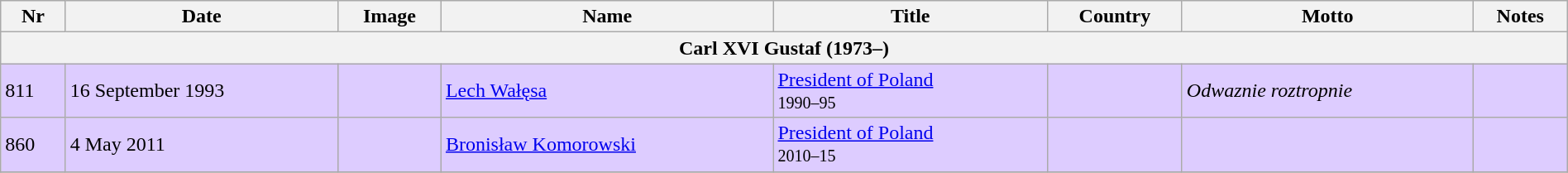<table class="wikitable" width=100%>
<tr>
<th>Nr</th>
<th>Date</th>
<th>Image</th>
<th>Name</th>
<th>Title</th>
<th>Country</th>
<th>Motto</th>
<th>Notes</th>
</tr>
<tr>
<th colspan=8>Carl XVI Gustaf (1973–)</th>
</tr>
<tr bgcolor="#DDCCFF">
<td>811</td>
<td>16 September 1993</td>
<td></td>
<td><a href='#'>Lech Wałęsa</a></td>
<td><a href='#'>President of Poland</a><br><small>1990–95</small></td>
<td></td>
<td><em>Odwaznie roztropnie</em></td>
<td></td>
</tr>
<tr bgcolor="#DDCCFF">
<td>860</td>
<td>4 May 2011</td>
<td></td>
<td><a href='#'>Bronisław Komorowski</a></td>
<td><a href='#'>President of Poland</a><br><small>2010–15</small></td>
<td></td>
<td></td>
<td></td>
</tr>
<tr>
</tr>
</table>
